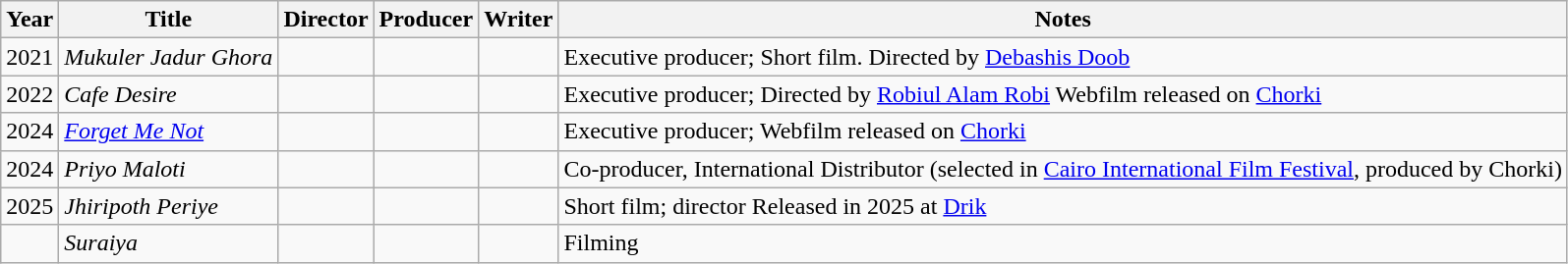<table class="wikitable">
<tr>
<th>Year</th>
<th>Title</th>
<th>Director</th>
<th>Producer</th>
<th>Writer</th>
<th>Notes</th>
</tr>
<tr>
<td>2021</td>
<td><em>Mukuler Jadur Ghora</em></td>
<td></td>
<td></td>
<td></td>
<td>Executive producer; Short film. Directed by <a href='#'>Debashis Doob</a></td>
</tr>
<tr>
<td>2022</td>
<td><em>Cafe Desire</em></td>
<td></td>
<td></td>
<td></td>
<td>Executive producer; Directed by <a href='#'>Robiul Alam Robi</a> Webfilm released on <a href='#'>Chorki</a></td>
</tr>
<tr>
<td>2024</td>
<td><em><a href='#'>Forget Me Not</a></em></td>
<td></td>
<td></td>
<td></td>
<td>Executive producer; Webfilm released on <a href='#'>Chorki</a></td>
</tr>
<tr>
<td>2024</td>
<td><em>Priyo Maloti</em></td>
<td></td>
<td></td>
<td></td>
<td>Co-producer, International Distributor (selected in <a href='#'>Cairo International Film Festival</a>, produced by Chorki)</td>
</tr>
<tr>
<td>2025</td>
<td><em>Jhiripoth Periye</em></td>
<td></td>
<td></td>
<td></td>
<td>Short film; director Released in 2025 at <a href='#'>Drik</a></td>
</tr>
<tr>
<td></td>
<td><em>Suraiya</em></td>
<td></td>
<td></td>
<td></td>
<td>Filming</td>
</tr>
</table>
